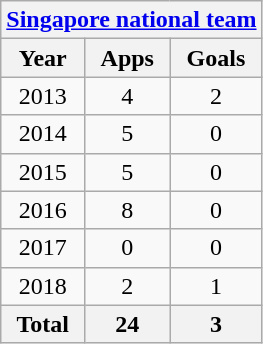<table class="wikitable" style="text-align:center">
<tr>
<th colspan=3><a href='#'>Singapore national team</a></th>
</tr>
<tr>
<th>Year</th>
<th>Apps</th>
<th>Goals</th>
</tr>
<tr>
<td>2013</td>
<td>4</td>
<td>2</td>
</tr>
<tr>
<td>2014</td>
<td>5</td>
<td>0</td>
</tr>
<tr>
<td>2015</td>
<td>5</td>
<td>0</td>
</tr>
<tr>
<td>2016</td>
<td>8</td>
<td>0</td>
</tr>
<tr>
<td>2017</td>
<td>0</td>
<td>0</td>
</tr>
<tr>
<td>2018</td>
<td>2</td>
<td>1</td>
</tr>
<tr>
<th>Total</th>
<th>24</th>
<th>3</th>
</tr>
</table>
